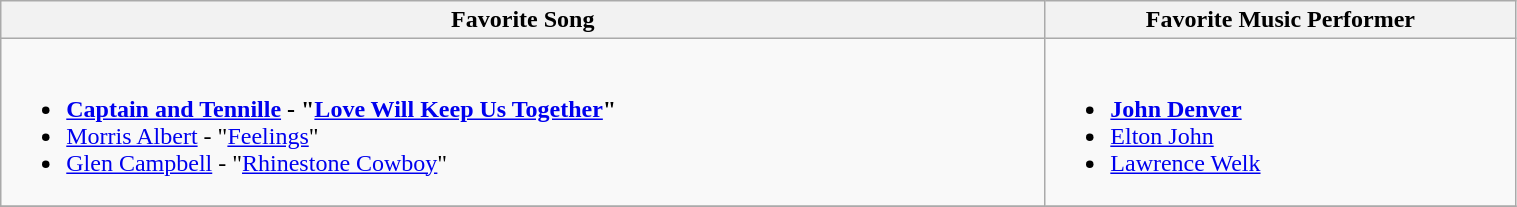<table class="wikitable" style="width:80%;">
<tr>
<th>Favorite Song</th>
<th>Favorite Music Performer</th>
</tr>
<tr>
<td valign="top"><br><ul><li><strong><a href='#'>Captain and Tennille</a> - "<a href='#'>Love Will Keep Us Together</a>"</strong></li><li><a href='#'>Morris Albert</a> - "<a href='#'>Feelings</a>"</li><li><a href='#'>Glen Campbell</a> - "<a href='#'>Rhinestone Cowboy</a>"</li></ul></td>
<td valign="top"><br><ul><li><strong><a href='#'>John Denver</a></strong></li><li><a href='#'>Elton John</a></li><li><a href='#'>Lawrence Welk</a></li></ul></td>
</tr>
<tr>
</tr>
</table>
